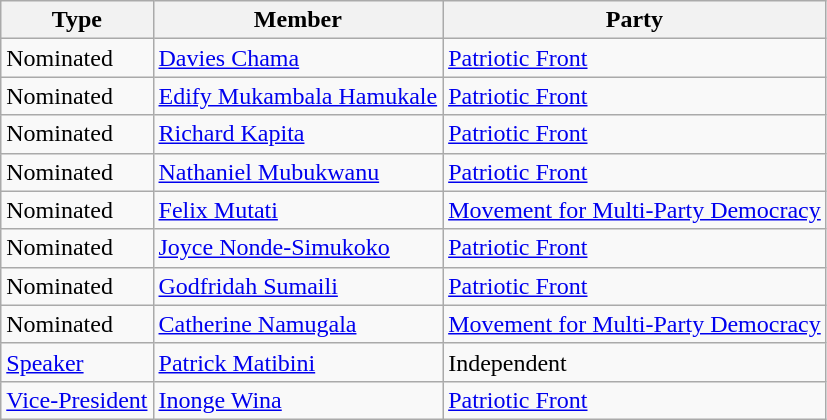<table class=wikitable sortable">
<tr>
<th>Type</th>
<th>Member</th>
<th>Party</th>
</tr>
<tr>
<td>Nominated</td>
<td><a href='#'>Davies Chama</a></td>
<td><a href='#'>Patriotic Front</a></td>
</tr>
<tr>
<td>Nominated</td>
<td><a href='#'>Edify Mukambala Hamukale</a></td>
<td><a href='#'>Patriotic Front</a></td>
</tr>
<tr>
<td>Nominated</td>
<td><a href='#'>Richard Kapita</a></td>
<td><a href='#'>Patriotic Front</a></td>
</tr>
<tr>
<td>Nominated</td>
<td><a href='#'>Nathaniel Mubukwanu</a></td>
<td><a href='#'>Patriotic Front</a></td>
</tr>
<tr>
<td>Nominated</td>
<td><a href='#'>Felix Mutati</a></td>
<td><a href='#'>Movement for Multi-Party Democracy</a></td>
</tr>
<tr>
<td>Nominated</td>
<td><a href='#'>Joyce Nonde-Simukoko</a></td>
<td><a href='#'>Patriotic Front</a></td>
</tr>
<tr>
<td>Nominated</td>
<td><a href='#'>Godfridah Sumaili</a></td>
<td><a href='#'>Patriotic Front</a></td>
</tr>
<tr>
<td>Nominated</td>
<td><a href='#'>Catherine Namugala</a></td>
<td><a href='#'>Movement for Multi-Party Democracy</a></td>
</tr>
<tr>
<td><a href='#'>Speaker</a></td>
<td><a href='#'>Patrick Matibini</a></td>
<td>Independent</td>
</tr>
<tr>
<td><a href='#'>Vice-President</a></td>
<td><a href='#'>Inonge Wina</a></td>
<td><a href='#'>Patriotic Front</a></td>
</tr>
</table>
